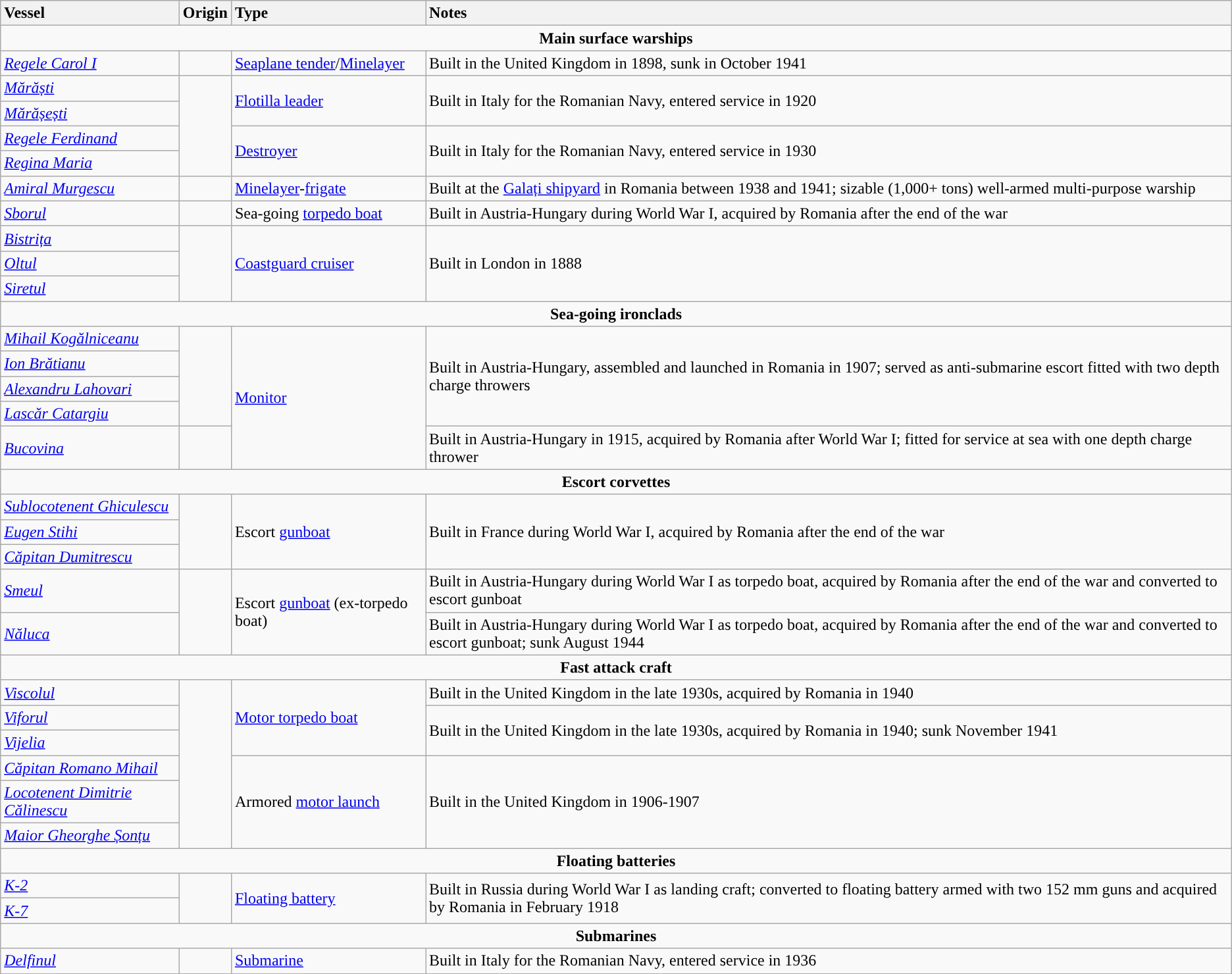<table role="presentation" class="wikitable">
<tr>
<th style="text-align: left;">Vessel</th>
<th style="text-align: left;">Origin</th>
<th style="text-align: left;">Type</th>
<th style="text-align: left;">Notes</th>
</tr>
<tr>
<th colspan="6" style="background:#f9f9f9;">Main surface warships</th>
</tr>
<tr>
<td><em><a href='#'>Regele Carol I</a></em></td>
<td></td>
<td><a href='#'>Seaplane tender</a>/<a href='#'>Minelayer</a></td>
<td>Built in the United Kingdom in 1898, sunk in October 1941</td>
</tr>
<tr>
<td><em><a href='#'>Mărăști</a></em></td>
<td rowspan="4"></td>
<td rowspan="2"><a href='#'>Flotilla leader</a></td>
<td rowspan="2">Built in Italy for the Romanian Navy, entered service in 1920</td>
</tr>
<tr>
<td><em><a href='#'>Mărășești</a></em></td>
</tr>
<tr>
<td><em><a href='#'>Regele Ferdinand</a></em></td>
<td rowspan="2"><a href='#'>Destroyer</a></td>
<td rowspan="2">Built in Italy for the Romanian Navy, entered service in 1930</td>
</tr>
<tr>
<td><em><a href='#'>Regina Maria</a></em></td>
</tr>
<tr>
<td><em><a href='#'>Amiral Murgescu</a></em></td>
<td></td>
<td><a href='#'>Minelayer</a>-<a href='#'>frigate</a></td>
<td>Built at the <a href='#'>Galați shipyard</a> in Romania between 1938 and 1941; sizable (1,000+ tons) well-armed multi-purpose warship</td>
</tr>
<tr>
<td><em><a href='#'>Sborul</a></em></td>
<td></td>
<td>Sea-going <a href='#'>torpedo boat</a></td>
<td>Built in Austria-Hungary during World War I, acquired by Romania after the end of the war</td>
</tr>
<tr>
<td><em><a href='#'>Bistrița</a></em></td>
<td rowspan="3"></td>
<td rowspan="3"><a href='#'>Coastguard cruiser</a></td>
<td rowspan="3">Built in London in 1888</td>
</tr>
<tr>
<td><em><a href='#'>Oltul</a></em></td>
</tr>
<tr>
<td><em><a href='#'>Siretul</a></em></td>
</tr>
<tr>
<th colspan="6" style="background:#f9f9f9;">Sea-going ironclads</th>
</tr>
<tr>
<td><a href='#'><em>Mihail Kogălniceanu</em></a></td>
<td rowspan="4"><br></td>
<td rowspan="5"><a href='#'>Monitor</a></td>
<td rowspan="4">Built in Austria-Hungary, assembled and launched in Romania in 1907; served as anti-submarine escort fitted with two depth charge throwers</td>
</tr>
<tr>
<td><a href='#'><em>Ion Brătianu</em></a></td>
</tr>
<tr>
<td><a href='#'><em>Alexandru Lahovari</em></a></td>
</tr>
<tr>
<td><a href='#'><em>Lascăr Catargiu</em></a></td>
</tr>
<tr>
<td><a href='#'><em>Bucovina</em></a></td>
<td></td>
<td>Built in Austria-Hungary in 1915, acquired by Romania after World War I; fitted for service at sea with one depth charge thrower</td>
</tr>
<tr>
<th colspan="6" style="background:#f9f9f9;">Escort corvettes</th>
</tr>
<tr>
<td><a href='#'><em>Sublocotenent Ghiculescu</em></a></td>
<td rowspan="3"></td>
<td rowspan="3">Escort <a href='#'>gunboat</a></td>
<td rowspan="3">Built in France during World War I, acquired by Romania after the end of the war</td>
</tr>
<tr>
<td><a href='#'><em>Eugen Stihi</em></a></td>
</tr>
<tr>
<td><a href='#'><em>Căpitan Dumitrescu</em></a></td>
</tr>
<tr>
<td><a href='#'><em>Smeul</em></a></td>
<td rowspan="2"></td>
<td rowspan="2">Escort <a href='#'>gunboat</a> (ex-torpedo boat)</td>
<td>Built in Austria-Hungary during World War I as torpedo boat, acquired by Romania after the end of the war and converted to escort gunboat</td>
</tr>
<tr>
<td><a href='#'><em>Năluca</em></a></td>
<td>Built in Austria-Hungary during World War I as torpedo boat, acquired by Romania after the end of the war and converted to escort gunboat; sunk August 1944</td>
</tr>
<tr>
<th colspan="6" style="background:#f9f9f9;">Fast attack craft</th>
</tr>
<tr>
<td><em><a href='#'>Viscolul</a></em></td>
<td rowspan="6"></td>
<td rowspan="3"><a href='#'>Motor torpedo boat</a></td>
<td>Built in the United Kingdom in the late 1930s, acquired by Romania in 1940</td>
</tr>
<tr>
<td><em><a href='#'>Viforul</a></em></td>
<td rowspan="2">Built in the United Kingdom in the late 1930s, acquired by Romania in 1940; sunk November 1941</td>
</tr>
<tr>
<td><em><a href='#'>Vijelia</a></em></td>
</tr>
<tr>
<td><em><a href='#'>Căpitan Romano Mihail</a></em></td>
<td rowspan="3">Armored <a href='#'>motor launch</a></td>
<td rowspan="3">Built in the United Kingdom in 1906-1907</td>
</tr>
<tr>
<td><em><a href='#'>Locotenent Dimitrie Călinescu</a></em></td>
</tr>
<tr>
<td><em><a href='#'>Maior Gheorghe Șonțu</a></em></td>
</tr>
<tr>
<th colspan="6" style="background:#f9f9f9;">Floating batteries</th>
</tr>
<tr>
<td><em><a href='#'>K-2</a></em></td>
<td rowspan="2"></td>
<td rowspan="2"><a href='#'>Floating battery</a></td>
<td rowspan="2">Built in Russia during World War I as landing craft; converted to floating battery armed with two 152 mm guns and acquired by Romania in February 1918</td>
</tr>
<tr>
<td><em><a href='#'>K-7</a></em></td>
</tr>
<tr>
<th colspan="6" style="background:#f9f9f9;">Submarines</th>
</tr>
<tr>
<td><em><a href='#'>Delfinul</a></em></td>
<td></td>
<td><a href='#'>Submarine</a></td>
<td>Built in Italy for the Romanian Navy, entered service in 1936</td>
</tr>
</table>
